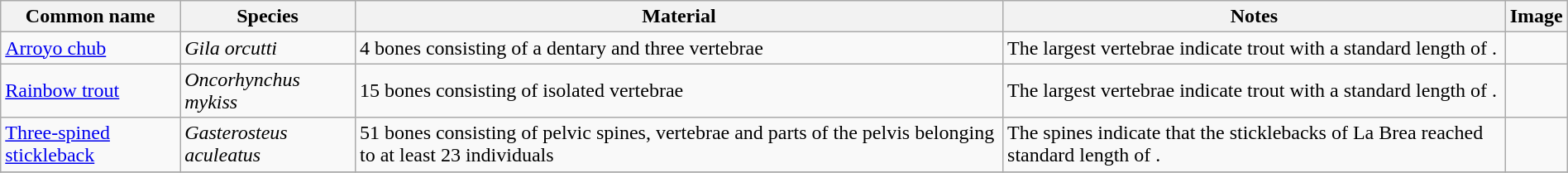<table class="wikitable" align="center" width="100%">
<tr>
<th>Common name</th>
<th>Species</th>
<th>Material</th>
<th>Notes</th>
<th>Image</th>
</tr>
<tr>
<td><a href='#'>Arroyo chub</a></td>
<td><em>Gila orcutti</em></td>
<td>4 bones consisting of a dentary and three vertebrae</td>
<td>The largest vertebrae indicate trout with a standard length of .</td>
<td></td>
</tr>
<tr>
<td><a href='#'>Rainbow trout</a></td>
<td><em>Oncorhynchus mykiss</em></td>
<td>15 bones consisting of isolated vertebrae</td>
<td>The largest vertebrae indicate trout with a standard length of .</td>
<td></td>
</tr>
<tr>
<td><a href='#'>Three-spined stickleback</a></td>
<td><em>Gasterosteus aculeatus</em></td>
<td>51 bones consisting of pelvic spines, vertebrae and parts of the pelvis belonging to at least 23 individuals</td>
<td>The spines indicate that the sticklebacks of La Brea reached standard length of .</td>
<td></td>
</tr>
<tr>
</tr>
</table>
